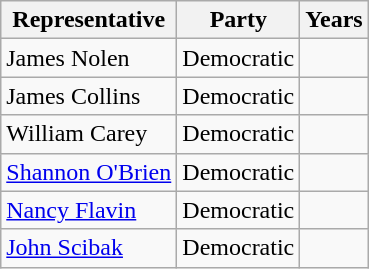<table class="wikitable">
<tr>
<th>Representative</th>
<th>Party</th>
<th>Years</th>
</tr>
<tr>
<td>James Nolen</td>
<td>Democratic</td>
<td></td>
</tr>
<tr>
<td>James Collins</td>
<td>Democratic</td>
<td></td>
</tr>
<tr>
<td>William Carey</td>
<td>Democratic</td>
<td></td>
</tr>
<tr>
<td><a href='#'>Shannon O'Brien</a></td>
<td>Democratic</td>
<td></td>
</tr>
<tr>
<td><a href='#'>Nancy Flavin</a></td>
<td>Democratic</td>
<td></td>
</tr>
<tr>
<td><a href='#'>John Scibak</a></td>
<td>Democratic</td>
<td></td>
</tr>
</table>
